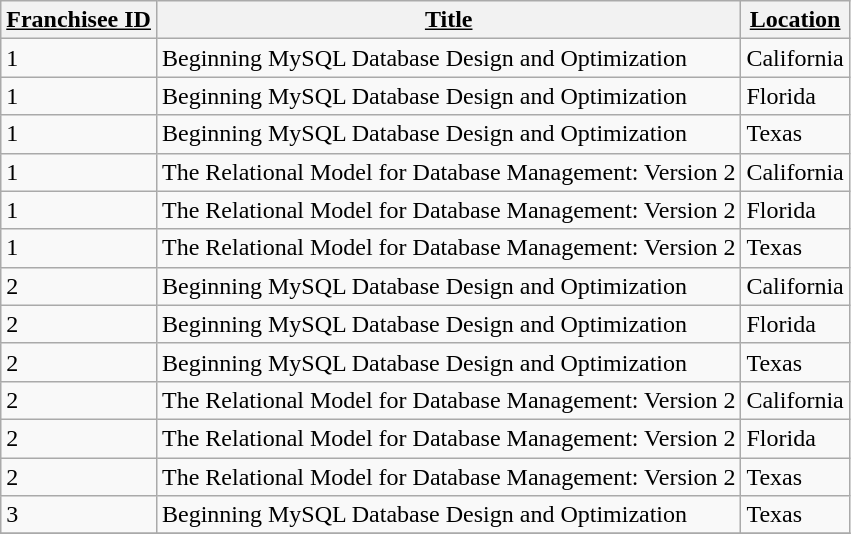<table class="wikitable">
<tr>
<th><u>Franchisee ID</u></th>
<th><u>Title</u></th>
<th><u>Location</u></th>
</tr>
<tr>
<td>1</td>
<td>Beginning MySQL Database Design and Optimization</td>
<td>California</td>
</tr>
<tr>
<td>1</td>
<td>Beginning MySQL Database Design and Optimization</td>
<td>Florida</td>
</tr>
<tr>
<td>1</td>
<td>Beginning MySQL Database Design and Optimization</td>
<td>Texas</td>
</tr>
<tr>
<td>1</td>
<td>The Relational Model for Database Management: Version 2</td>
<td>California</td>
</tr>
<tr>
<td>1</td>
<td>The Relational Model for Database Management: Version 2</td>
<td>Florida</td>
</tr>
<tr>
<td>1</td>
<td>The Relational Model for Database Management: Version 2</td>
<td>Texas</td>
</tr>
<tr>
<td>2</td>
<td>Beginning MySQL Database Design and Optimization</td>
<td>California</td>
</tr>
<tr>
<td>2</td>
<td>Beginning MySQL Database Design and Optimization</td>
<td>Florida</td>
</tr>
<tr>
<td>2</td>
<td>Beginning MySQL Database Design and Optimization</td>
<td>Texas</td>
</tr>
<tr>
<td>2</td>
<td>The Relational Model for Database Management: Version 2</td>
<td>California</td>
</tr>
<tr>
<td>2</td>
<td>The Relational Model for Database Management: Version 2</td>
<td>Florida</td>
</tr>
<tr>
<td>2</td>
<td>The Relational Model for Database Management: Version 2</td>
<td>Texas</td>
</tr>
<tr>
<td>3</td>
<td>Beginning MySQL Database Design and Optimization</td>
<td>Texas</td>
</tr>
<tr>
</tr>
</table>
